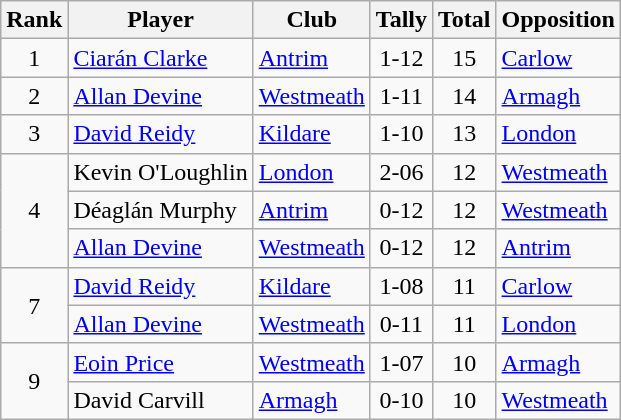<table class="wikitable">
<tr>
<th>Rank</th>
<th>Player</th>
<th>Club</th>
<th>Tally</th>
<th>Total</th>
<th>Opposition</th>
</tr>
<tr>
<td rowspan=1 align=center>1</td>
<td><a href='#'>Ciarán Clarke</a></td>
<td><a href='#'>Antrim</a></td>
<td align=center>1-12</td>
<td align=center>15</td>
<td><a href='#'>Carlow</a></td>
</tr>
<tr>
<td rowspan=1 align=center>2</td>
<td><a href='#'>Allan Devine</a></td>
<td><a href='#'>Westmeath</a></td>
<td align=center>1-11</td>
<td align=center>14</td>
<td><a href='#'>Armagh</a></td>
</tr>
<tr>
<td rowspan=1 align=center>3</td>
<td><a href='#'>David Reidy</a></td>
<td><a href='#'>Kildare</a></td>
<td align=center>1-10</td>
<td align=center>13</td>
<td><a href='#'>London</a></td>
</tr>
<tr>
<td rowspan=3 align=center>4</td>
<td>Kevin O'Loughlin</td>
<td><a href='#'>London</a></td>
<td align=center>2-06</td>
<td align=center>12</td>
<td><a href='#'>Westmeath</a></td>
</tr>
<tr>
<td>Déaglán Murphy</td>
<td><a href='#'>Antrim</a></td>
<td align=center>0-12</td>
<td align=center>12</td>
<td><a href='#'>Westmeath</a></td>
</tr>
<tr>
<td><a href='#'>Allan Devine</a></td>
<td><a href='#'>Westmeath</a></td>
<td align=center>0-12</td>
<td align=center>12</td>
<td><a href='#'>Antrim</a></td>
</tr>
<tr>
<td rowspan=2 align=center>7</td>
<td><a href='#'>David Reidy</a></td>
<td><a href='#'>Kildare</a></td>
<td align=center>1-08</td>
<td align=center>11</td>
<td><a href='#'>Carlow</a></td>
</tr>
<tr>
<td><a href='#'>Allan Devine</a></td>
<td><a href='#'>Westmeath</a></td>
<td align=center>0-11</td>
<td align=center>11</td>
<td><a href='#'>London</a></td>
</tr>
<tr>
<td rowspan=2 align=center>9</td>
<td><a href='#'>Eoin Price</a></td>
<td><a href='#'>Westmeath</a></td>
<td align=center>1-07</td>
<td align=center>10</td>
<td><a href='#'>Armagh</a></td>
</tr>
<tr>
<td>David Carvill</td>
<td><a href='#'>Armagh</a></td>
<td align=center>0-10</td>
<td align=center>10</td>
<td><a href='#'>Westmeath</a></td>
</tr>
</table>
